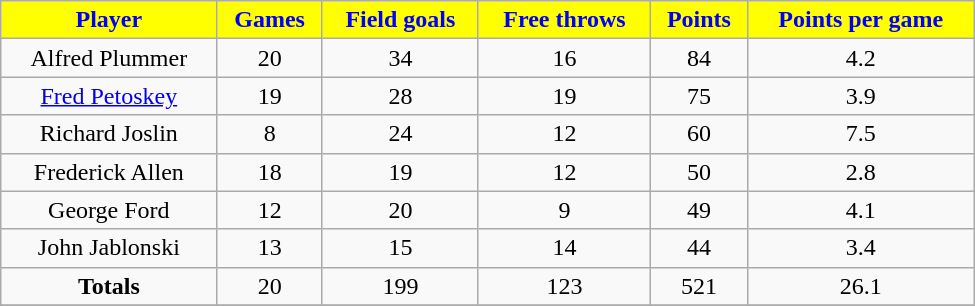<table class="wikitable" width="650">
<tr align="center"  style="background:yellow;color:blue;">
<td><strong>Player</strong></td>
<td><strong>Games</strong></td>
<td><strong>Field goals</strong></td>
<td><strong>Free throws</strong></td>
<td><strong>Points</strong></td>
<td><strong>Points per game</strong></td>
</tr>
<tr align="center" bgcolor="">
<td>Alfred Plummer</td>
<td>20</td>
<td>34</td>
<td>16</td>
<td>84</td>
<td>4.2</td>
</tr>
<tr align="center" bgcolor="">
<td><a href='#'>Fred Petoskey</a></td>
<td>19</td>
<td>28</td>
<td>19</td>
<td>75</td>
<td>3.9</td>
</tr>
<tr align="center" bgcolor="">
<td>Richard Joslin</td>
<td>8</td>
<td>24</td>
<td>12</td>
<td>60</td>
<td>7.5</td>
</tr>
<tr align="center" bgcolor="">
<td>Frederick Allen</td>
<td>18</td>
<td>19</td>
<td>12</td>
<td>50</td>
<td>2.8</td>
</tr>
<tr align="center" bgcolor="">
<td>George Ford</td>
<td>12</td>
<td>20</td>
<td>9</td>
<td>49</td>
<td>4.1</td>
</tr>
<tr align="center" bgcolor="">
<td>John Jablonski</td>
<td>13</td>
<td>15</td>
<td>14</td>
<td>44</td>
<td>3.4</td>
</tr>
<tr align="center" bgcolor="">
<td><strong>Totals</strong></td>
<td>20</td>
<td>199</td>
<td>123</td>
<td>521</td>
<td>26.1</td>
</tr>
<tr align="center" bgcolor="">
</tr>
</table>
